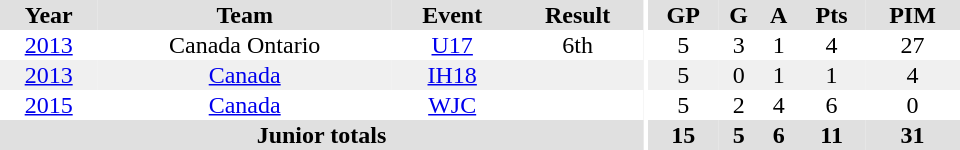<table border="0" cellpadding="1" cellspacing="0" ID="Table3" style="text-align:center; width:40em">
<tr ALIGN="center" bgcolor="#e0e0e0">
<th>Year</th>
<th>Team</th>
<th>Event</th>
<th>Result</th>
<th rowspan="99" bgcolor="#ffffff"></th>
<th>GP</th>
<th>G</th>
<th>A</th>
<th>Pts</th>
<th>PIM</th>
</tr>
<tr>
<td><a href='#'>2013</a></td>
<td>Canada Ontario</td>
<td><a href='#'>U17</a></td>
<td>6th</td>
<td>5</td>
<td>3</td>
<td>1</td>
<td>4</td>
<td>27</td>
</tr>
<tr bgcolor="#f0f0f0">
<td><a href='#'>2013</a></td>
<td><a href='#'>Canada</a></td>
<td><a href='#'>IH18</a></td>
<td></td>
<td>5</td>
<td>0</td>
<td>1</td>
<td>1</td>
<td>4</td>
</tr>
<tr ALIGN="center">
<td><a href='#'>2015</a></td>
<td><a href='#'>Canada</a></td>
<td><a href='#'>WJC</a></td>
<td></td>
<td>5</td>
<td>2</td>
<td>4</td>
<td>6</td>
<td>0</td>
</tr>
<tr bgcolor="#e0e0e0">
<th colspan="4">Junior totals</th>
<th>15</th>
<th>5</th>
<th>6</th>
<th>11</th>
<th>31</th>
</tr>
</table>
